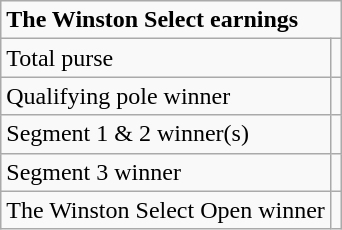<table class="wikitable">
<tr>
<td colspan="2"><strong>The Winston Select earnings</strong></td>
</tr>
<tr>
<td>Total purse</td>
<td></td>
</tr>
<tr>
<td>Qualifying pole winner</td>
<td></td>
</tr>
<tr>
<td>Segment 1 & 2 winner(s)</td>
<td></td>
</tr>
<tr>
<td>Segment 3 winner</td>
<td></td>
</tr>
<tr>
<td>The Winston Select Open winner</td>
<td></td>
</tr>
</table>
